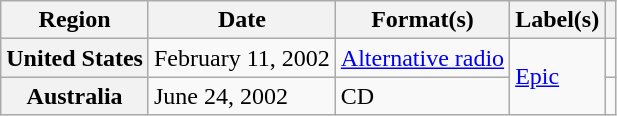<table class="wikitable plainrowheaders">
<tr>
<th scope="col">Region</th>
<th scope="col">Date</th>
<th scope="col">Format(s)</th>
<th scope="col">Label(s)</th>
<th scope="col"></th>
</tr>
<tr>
<th scope="row">United States</th>
<td>February 11, 2002</td>
<td><a href='#'>Alternative radio</a></td>
<td rowspan="2"><a href='#'>Epic</a></td>
<td></td>
</tr>
<tr>
<th scope="row">Australia</th>
<td>June 24, 2002</td>
<td>CD</td>
<td></td>
</tr>
</table>
